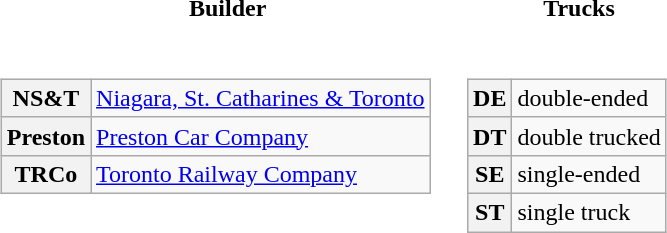<table>
<tr>
<th>Builder</th>
<td rowspan=2></td>
<th>Trucks</th>
</tr>
<tr valign=top>
<td><br><table class="wikitable">
<tr>
<th>NS&T</th>
<td><a href='#'>Niagara, St. Catharines & Toronto</a></td>
</tr>
<tr>
<th>Preston</th>
<td><a href='#'>Preston Car Company</a></td>
</tr>
<tr>
<th>TRCo</th>
<td><a href='#'>Toronto Railway Company</a></td>
</tr>
</table>
</td>
<td><br><table class="wikitable">
<tr>
<th>DE</th>
<td>double-ended</td>
</tr>
<tr>
<th>DT</th>
<td>double trucked</td>
</tr>
<tr>
<th>SE</th>
<td>single-ended</td>
</tr>
<tr>
<th>ST</th>
<td>single truck</td>
</tr>
</table>
</td>
</tr>
</table>
